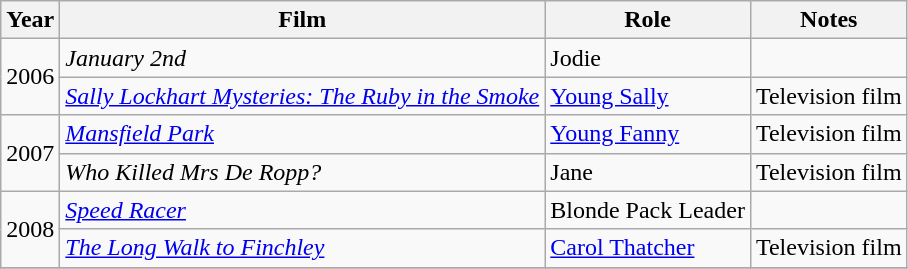<table class="wikitable">
<tr>
<th>Year</th>
<th>Film</th>
<th>Role</th>
<th>Notes</th>
</tr>
<tr>
<td rowspan="2">2006</td>
<td><em>January 2nd</em></td>
<td>Jodie</td>
<td></td>
</tr>
<tr>
<td><em><a href='#'>Sally Lockhart Mysteries: The Ruby in the Smoke</a></em></td>
<td><a href='#'>Young Sally</a></td>
<td>Television film</td>
</tr>
<tr>
<td rowspan="2">2007</td>
<td><em><a href='#'>Mansfield Park</a></em></td>
<td><a href='#'>Young Fanny</a></td>
<td>Television film</td>
</tr>
<tr>
<td><em>Who Killed Mrs De Ropp?</em></td>
<td>Jane</td>
<td>Television film</td>
</tr>
<tr>
<td rowspan="2">2008</td>
<td><em><a href='#'>Speed Racer</a></em></td>
<td>Blonde Pack Leader</td>
<td></td>
</tr>
<tr>
<td><em><a href='#'>The Long Walk to Finchley</a></em></td>
<td><a href='#'>Carol Thatcher</a></td>
<td>Television film</td>
</tr>
<tr>
</tr>
</table>
